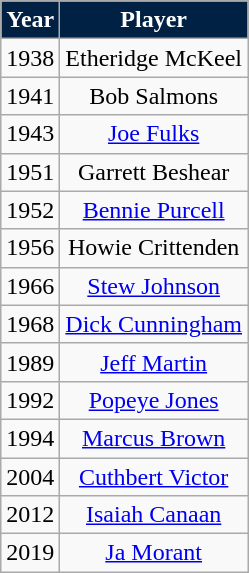<table class="wikitable">
<tr style="text-align:center; background:#002144; color:white;">
<td><strong>Year</strong></td>
<td><strong>Player</strong></td>
</tr>
<tr style="text-align:center;" bgcolor="">
<td>1938</td>
<td>Etheridge McKeel</td>
</tr>
<tr style="text-align:center;" bgcolor="">
<td>1941</td>
<td>Bob Salmons</td>
</tr>
<tr style="text-align:center;" bgcolor="">
<td>1943</td>
<td><a href='#'>Joe Fulks</a></td>
</tr>
<tr style="text-align:center;" bgcolor="">
<td>1951</td>
<td>Garrett Beshear</td>
</tr>
<tr style="text-align:center;" bgcolor="">
<td>1952</td>
<td><a href='#'>Bennie Purcell</a></td>
</tr>
<tr style="text-align:center;" bgcolor="">
<td>1956</td>
<td>Howie Crittenden</td>
</tr>
<tr style="text-align:center;" bgcolor="">
<td>1966</td>
<td><a href='#'>Stew Johnson</a></td>
</tr>
<tr style="text-align:center;" bgcolor="">
<td>1968</td>
<td><a href='#'>Dick Cunningham</a></td>
</tr>
<tr style="text-align:center;" bgcolor="">
<td>1989</td>
<td><a href='#'>Jeff Martin</a></td>
</tr>
<tr style="text-align:center;" bgcolor="">
<td>1992</td>
<td><a href='#'>Popeye Jones</a></td>
</tr>
<tr style="text-align:center;" bgcolor="">
<td>1994</td>
<td><a href='#'>Marcus Brown</a></td>
</tr>
<tr style="text-align:center;" bgcolor="">
<td>2004</td>
<td><a href='#'>Cuthbert Victor</a></td>
</tr>
<tr style="text-align:center;" bgcolor="">
<td>2012</td>
<td><a href='#'>Isaiah Canaan</a></td>
</tr>
<tr style="text-align:center;" bgcolor="">
<td>2019</td>
<td><a href='#'>Ja Morant</a></td>
</tr>
</table>
